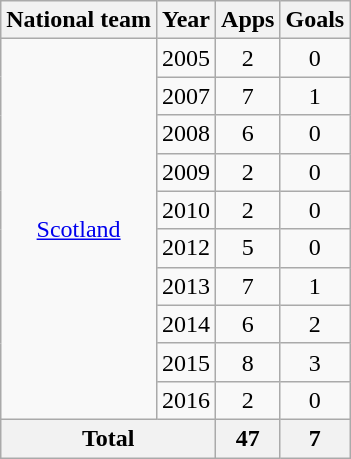<table class="wikitable" style="text-align:center">
<tr>
<th>National team</th>
<th>Year</th>
<th>Apps</th>
<th>Goals</th>
</tr>
<tr>
<td rowspan="10"><a href='#'>Scotland</a></td>
<td>2005</td>
<td>2</td>
<td>0</td>
</tr>
<tr>
<td>2007</td>
<td>7</td>
<td>1</td>
</tr>
<tr>
<td>2008</td>
<td>6</td>
<td>0</td>
</tr>
<tr>
<td>2009</td>
<td>2</td>
<td>0</td>
</tr>
<tr>
<td>2010</td>
<td>2</td>
<td>0</td>
</tr>
<tr>
<td>2012</td>
<td>5</td>
<td>0</td>
</tr>
<tr>
<td>2013</td>
<td>7</td>
<td>1</td>
</tr>
<tr>
<td>2014</td>
<td>6</td>
<td>2</td>
</tr>
<tr>
<td>2015</td>
<td>8</td>
<td>3</td>
</tr>
<tr>
<td>2016</td>
<td>2</td>
<td>0</td>
</tr>
<tr>
<th colspan="2">Total</th>
<th>47</th>
<th>7</th>
</tr>
</table>
